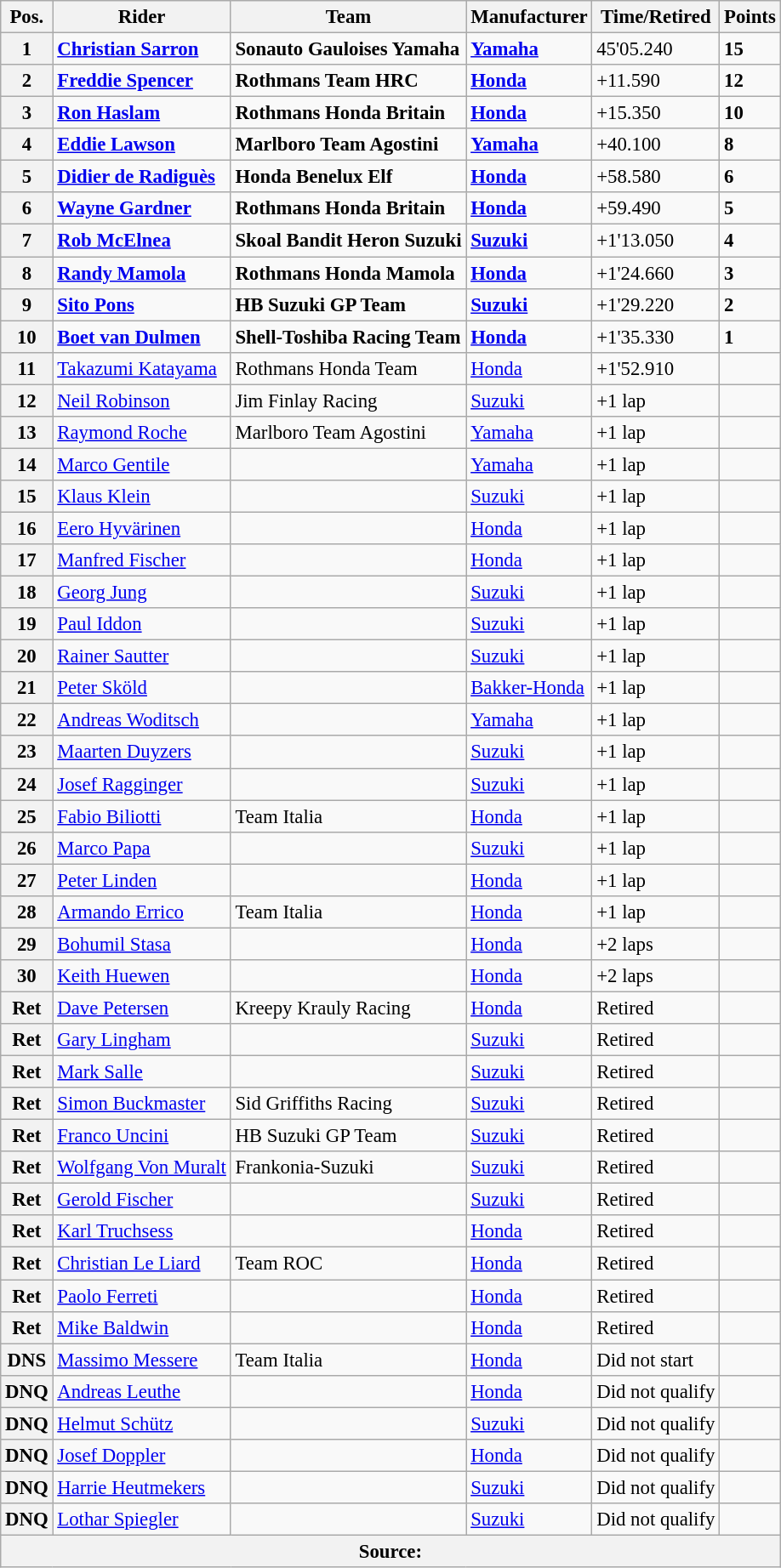<table class="wikitable" style="font-size: 95%;">
<tr>
<th>Pos.</th>
<th>Rider</th>
<th>Team</th>
<th>Manufacturer</th>
<th>Time/Retired</th>
<th>Points</th>
</tr>
<tr>
<th>1</th>
<td> <strong><a href='#'>Christian Sarron</a></strong></td>
<td><strong>Sonauto Gauloises Yamaha</strong></td>
<td><strong><a href='#'>Yamaha</a></strong></td>
<td>45'05.240</td>
<td><strong>15</strong></td>
</tr>
<tr>
<th>2</th>
<td> <strong><a href='#'>Freddie Spencer</a></strong></td>
<td><strong>Rothmans Team HRC</strong></td>
<td><strong><a href='#'>Honda</a></strong></td>
<td>+11.590</td>
<td><strong>12</strong></td>
</tr>
<tr>
<th>3</th>
<td> <strong><a href='#'>Ron Haslam</a></strong></td>
<td><strong>Rothmans Honda Britain</strong></td>
<td><strong><a href='#'>Honda</a></strong></td>
<td>+15.350</td>
<td><strong>10</strong></td>
</tr>
<tr>
<th>4</th>
<td> <strong><a href='#'>Eddie Lawson</a></strong></td>
<td><strong>Marlboro Team Agostini</strong></td>
<td><strong><a href='#'>Yamaha</a></strong></td>
<td>+40.100</td>
<td><strong>8</strong></td>
</tr>
<tr>
<th>5</th>
<td> <strong><a href='#'>Didier de Radiguès</a></strong></td>
<td><strong>Honda Benelux Elf</strong></td>
<td><strong><a href='#'>Honda</a></strong></td>
<td>+58.580</td>
<td><strong>6</strong></td>
</tr>
<tr>
<th>6</th>
<td> <strong><a href='#'>Wayne Gardner</a></strong></td>
<td><strong>Rothmans Honda Britain</strong></td>
<td><strong><a href='#'>Honda</a></strong></td>
<td>+59.490</td>
<td><strong>5</strong></td>
</tr>
<tr>
<th>7</th>
<td> <strong><a href='#'>Rob McElnea</a></strong></td>
<td><strong>Skoal Bandit Heron Suzuki</strong></td>
<td><strong><a href='#'>Suzuki</a></strong></td>
<td>+1'13.050</td>
<td><strong>4</strong></td>
</tr>
<tr>
<th>8</th>
<td> <strong><a href='#'>Randy Mamola</a></strong></td>
<td><strong>Rothmans Honda Mamola</strong></td>
<td><strong><a href='#'>Honda</a></strong></td>
<td>+1'24.660</td>
<td><strong>3</strong></td>
</tr>
<tr>
<th>9</th>
<td> <strong><a href='#'>Sito Pons</a></strong></td>
<td><strong>HB Suzuki GP Team</strong></td>
<td><strong><a href='#'>Suzuki</a></strong></td>
<td>+1'29.220</td>
<td><strong>2</strong></td>
</tr>
<tr>
<th>10</th>
<td> <strong><a href='#'>Boet van Dulmen</a></strong></td>
<td><strong>Shell-Toshiba Racing Team</strong></td>
<td><strong><a href='#'>Honda</a></strong></td>
<td>+1'35.330</td>
<td><strong>1</strong></td>
</tr>
<tr>
<th>11</th>
<td> <a href='#'>Takazumi Katayama</a></td>
<td>Rothmans Honda Team</td>
<td><a href='#'>Honda</a></td>
<td>+1'52.910</td>
<td></td>
</tr>
<tr>
<th>12</th>
<td> <a href='#'>Neil Robinson</a></td>
<td>Jim Finlay Racing</td>
<td><a href='#'>Suzuki</a></td>
<td>+1 lap</td>
<td></td>
</tr>
<tr>
<th>13</th>
<td> <a href='#'>Raymond Roche</a></td>
<td>Marlboro Team Agostini</td>
<td><a href='#'>Yamaha</a></td>
<td>+1 lap</td>
<td></td>
</tr>
<tr>
<th>14</th>
<td> <a href='#'>Marco Gentile</a></td>
<td></td>
<td><a href='#'>Yamaha</a></td>
<td>+1 lap</td>
<td></td>
</tr>
<tr>
<th>15</th>
<td> <a href='#'>Klaus Klein</a></td>
<td></td>
<td><a href='#'>Suzuki</a></td>
<td>+1 lap</td>
<td></td>
</tr>
<tr>
<th>16</th>
<td> <a href='#'>Eero Hyvärinen</a></td>
<td></td>
<td><a href='#'>Honda</a></td>
<td>+1 lap</td>
<td></td>
</tr>
<tr>
<th>17</th>
<td> <a href='#'>Manfred Fischer</a></td>
<td></td>
<td><a href='#'>Honda</a></td>
<td>+1 lap</td>
<td></td>
</tr>
<tr>
<th>18</th>
<td> <a href='#'>Georg Jung</a></td>
<td></td>
<td><a href='#'>Suzuki</a></td>
<td>+1 lap</td>
<td></td>
</tr>
<tr>
<th>19</th>
<td> <a href='#'>Paul Iddon</a></td>
<td></td>
<td><a href='#'>Suzuki</a></td>
<td>+1 lap</td>
<td></td>
</tr>
<tr>
<th>20</th>
<td> <a href='#'>Rainer Sautter</a></td>
<td></td>
<td><a href='#'>Suzuki</a></td>
<td>+1 lap</td>
<td></td>
</tr>
<tr>
<th>21</th>
<td> <a href='#'>Peter Sköld</a></td>
<td></td>
<td><a href='#'>Bakker-Honda</a></td>
<td>+1 lap</td>
<td></td>
</tr>
<tr>
<th>22</th>
<td> <a href='#'>Andreas Woditsch</a></td>
<td></td>
<td><a href='#'>Yamaha</a></td>
<td>+1 lap</td>
<td></td>
</tr>
<tr>
<th>23</th>
<td> <a href='#'>Maarten Duyzers</a></td>
<td></td>
<td><a href='#'>Suzuki</a></td>
<td>+1 lap</td>
<td></td>
</tr>
<tr>
<th>24</th>
<td> <a href='#'>Josef Ragginger</a></td>
<td></td>
<td><a href='#'>Suzuki</a></td>
<td>+1 lap</td>
<td></td>
</tr>
<tr>
<th>25</th>
<td> <a href='#'>Fabio Biliotti</a></td>
<td>Team Italia</td>
<td><a href='#'>Honda</a></td>
<td>+1 lap</td>
<td></td>
</tr>
<tr>
<th>26</th>
<td> <a href='#'>Marco Papa</a></td>
<td></td>
<td><a href='#'>Suzuki</a></td>
<td>+1 lap</td>
<td></td>
</tr>
<tr>
<th>27</th>
<td> <a href='#'>Peter Linden</a></td>
<td></td>
<td><a href='#'>Honda</a></td>
<td>+1 lap</td>
<td></td>
</tr>
<tr>
<th>28</th>
<td> <a href='#'>Armando Errico</a></td>
<td>Team Italia</td>
<td><a href='#'>Honda</a></td>
<td>+1 lap</td>
<td></td>
</tr>
<tr>
<th>29</th>
<td> <a href='#'>Bohumil Stasa</a></td>
<td></td>
<td><a href='#'>Honda</a></td>
<td>+2 laps</td>
<td></td>
</tr>
<tr>
<th>30</th>
<td> <a href='#'>Keith Huewen</a></td>
<td></td>
<td><a href='#'>Honda</a></td>
<td>+2 laps</td>
<td></td>
</tr>
<tr>
<th>Ret</th>
<td> <a href='#'>Dave Petersen</a></td>
<td>Kreepy Krauly Racing</td>
<td><a href='#'>Honda</a></td>
<td>Retired</td>
<td></td>
</tr>
<tr>
<th>Ret</th>
<td> <a href='#'>Gary Lingham</a></td>
<td></td>
<td><a href='#'>Suzuki</a></td>
<td>Retired</td>
<td></td>
</tr>
<tr>
<th>Ret</th>
<td> <a href='#'>Mark Salle</a></td>
<td></td>
<td><a href='#'>Suzuki</a></td>
<td>Retired</td>
<td></td>
</tr>
<tr>
<th>Ret</th>
<td> <a href='#'>Simon Buckmaster</a></td>
<td>Sid Griffiths Racing</td>
<td><a href='#'>Suzuki</a></td>
<td>Retired</td>
<td></td>
</tr>
<tr>
<th>Ret</th>
<td> <a href='#'>Franco Uncini</a></td>
<td>HB Suzuki GP Team</td>
<td><a href='#'>Suzuki</a></td>
<td>Retired</td>
<td></td>
</tr>
<tr>
<th>Ret</th>
<td> <a href='#'>Wolfgang Von Muralt</a></td>
<td>Frankonia-Suzuki</td>
<td><a href='#'>Suzuki</a></td>
<td>Retired</td>
<td></td>
</tr>
<tr>
<th>Ret</th>
<td> <a href='#'>Gerold Fischer</a></td>
<td></td>
<td><a href='#'>Suzuki</a></td>
<td>Retired</td>
<td></td>
</tr>
<tr>
<th>Ret</th>
<td> <a href='#'>Karl Truchsess</a></td>
<td></td>
<td><a href='#'>Honda</a></td>
<td>Retired</td>
<td></td>
</tr>
<tr>
<th>Ret</th>
<td> <a href='#'>Christian Le Liard</a></td>
<td>Team ROC</td>
<td><a href='#'>Honda</a></td>
<td>Retired</td>
<td></td>
</tr>
<tr>
<th>Ret</th>
<td> <a href='#'>Paolo Ferreti</a></td>
<td></td>
<td><a href='#'>Honda</a></td>
<td>Retired</td>
<td></td>
</tr>
<tr>
<th>Ret</th>
<td> <a href='#'>Mike Baldwin</a></td>
<td></td>
<td><a href='#'>Honda</a></td>
<td>Retired</td>
<td></td>
</tr>
<tr>
<th>DNS</th>
<td> <a href='#'>Massimo Messere</a></td>
<td>Team Italia</td>
<td><a href='#'>Honda</a></td>
<td>Did not start</td>
<td></td>
</tr>
<tr>
<th>DNQ</th>
<td> <a href='#'>Andreas Leuthe</a></td>
<td></td>
<td><a href='#'>Honda</a></td>
<td>Did not qualify</td>
<td></td>
</tr>
<tr>
<th>DNQ</th>
<td> <a href='#'>Helmut Schütz</a></td>
<td></td>
<td><a href='#'>Suzuki</a></td>
<td>Did not qualify</td>
<td></td>
</tr>
<tr>
<th>DNQ</th>
<td> <a href='#'>Josef Doppler</a></td>
<td></td>
<td><a href='#'>Honda</a></td>
<td>Did not qualify</td>
<td></td>
</tr>
<tr>
<th>DNQ</th>
<td> <a href='#'>Harrie Heutmekers</a></td>
<td></td>
<td><a href='#'>Suzuki</a></td>
<td>Did not qualify</td>
<td></td>
</tr>
<tr>
<th>DNQ</th>
<td> <a href='#'>Lothar Spiegler</a></td>
<td></td>
<td><a href='#'>Suzuki</a></td>
<td>Did not qualify</td>
<td></td>
</tr>
<tr>
<th colspan=8>Source: </th>
</tr>
</table>
